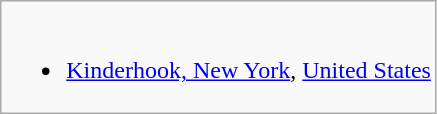<table class="wikitable">
<tr valign="top">
<td><br><ul><li> <a href='#'>Kinderhook, New York</a>, <a href='#'>United States</a></li></ul></td>
</tr>
</table>
